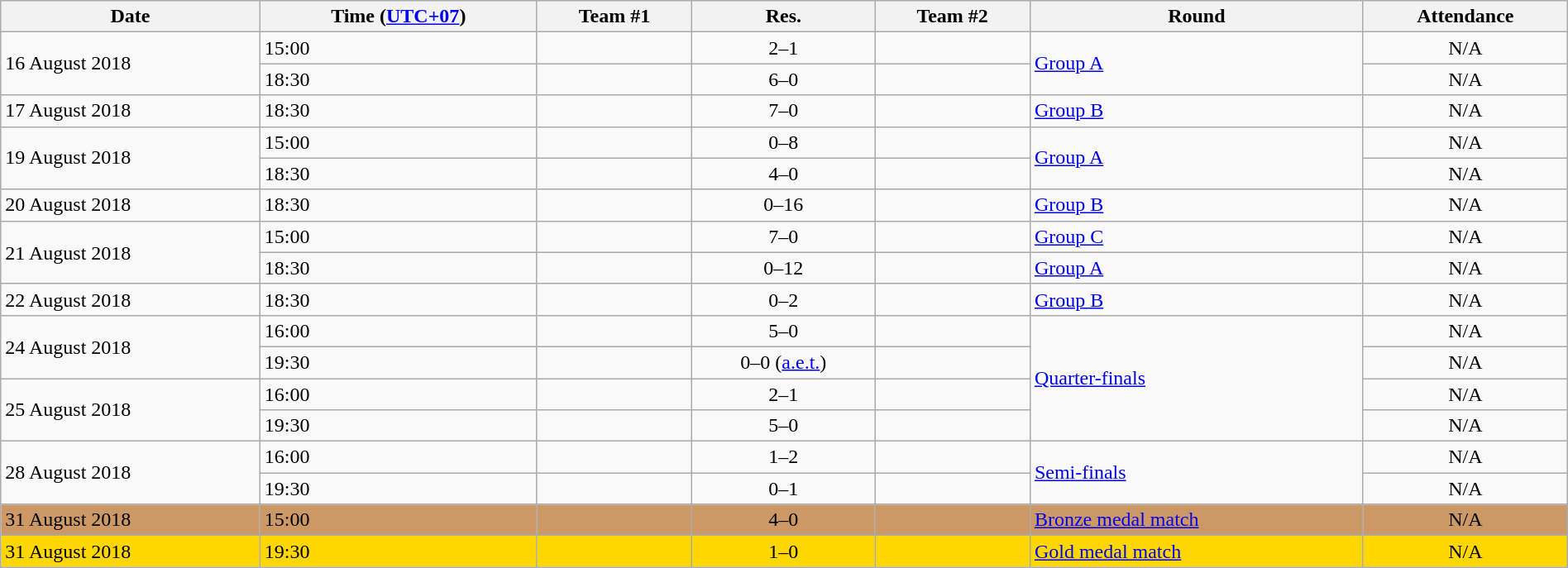<table class="wikitable" style="text-align:left; width:100%;">
<tr>
<th>Date</th>
<th>Time (<a href='#'>UTC+07</a>)</th>
<th>Team #1</th>
<th>Res.</th>
<th>Team #2</th>
<th>Round</th>
<th>Attendance</th>
</tr>
<tr>
<td rowspan=2>16 August 2018</td>
<td>15:00</td>
<td><strong></strong></td>
<td style="text-align:center;">2–1</td>
<td></td>
<td rowspan=2><a href='#'>Group A</a></td>
<td style="text-align:center;">N/A</td>
</tr>
<tr>
<td>18:30</td>
<td><strong></strong></td>
<td style="text-align:center;">6–0</td>
<td></td>
<td style="text-align:center;">N/A</td>
</tr>
<tr>
<td>17 August 2018</td>
<td>18:30</td>
<td><strong></strong></td>
<td style="text-align:center;">7–0</td>
<td></td>
<td><a href='#'>Group B</a></td>
<td style="text-align:center;">N/A</td>
</tr>
<tr>
<td rowspan=2>19 August 2018</td>
<td>15:00</td>
<td></td>
<td style="text-align:center;">0–8</td>
<td><strong></strong></td>
<td rowspan=2><a href='#'>Group A</a></td>
<td style="text-align:center;">N/A</td>
</tr>
<tr>
<td>18:30</td>
<td><strong></strong></td>
<td style="text-align:center;">4–0</td>
<td></td>
<td style="text-align:center;">N/A</td>
</tr>
<tr>
<td>20 August 2018</td>
<td>18:30</td>
<td></td>
<td style="text-align:center;">0–16</td>
<td><strong></strong></td>
<td><a href='#'>Group B</a></td>
<td style="text-align:center;">N/A</td>
</tr>
<tr>
<td rowspan=2>21 August 2018</td>
<td>15:00</td>
<td><strong></strong></td>
<td style="text-align:center;">7–0</td>
<td></td>
<td><a href='#'>Group C</a></td>
<td style="text-align:center;">N/A</td>
</tr>
<tr>
<td>18:30</td>
<td></td>
<td style="text-align:center;">0–12</td>
<td><strong></strong></td>
<td><a href='#'>Group A</a></td>
<td style="text-align:center;">N/A</td>
</tr>
<tr>
<td>22 August 2018</td>
<td>18:30</td>
<td></td>
<td style="text-align:center;">0–2</td>
<td><strong></strong></td>
<td><a href='#'>Group B</a></td>
<td style="text-align:center;">N/A</td>
</tr>
<tr>
<td rowspan=2>24 August 2018</td>
<td>16:00</td>
<td><strong></strong></td>
<td style="text-align:center;">5–0</td>
<td></td>
<td rowspan=4><a href='#'>Quarter-finals</a></td>
<td style="text-align:center;">N/A</td>
</tr>
<tr>
<td>19:30</td>
<td><strong></strong></td>
<td style="text-align:center;">0–0 (<a href='#'>a.e.t.</a>)<br></td>
<td></td>
<td style="text-align:center;">N/A</td>
</tr>
<tr>
<td rowspan=2>25 August 2018</td>
<td>16:00</td>
<td><strong></strong></td>
<td style="text-align:center;">2–1</td>
<td></td>
<td style="text-align:center;">N/A</td>
</tr>
<tr>
<td>19:30</td>
<td><strong></strong></td>
<td style="text-align:center;">5–0</td>
<td></td>
<td style="text-align:center;">N/A</td>
</tr>
<tr>
<td rowspan=2>28 August 2018</td>
<td>16:00</td>
<td></td>
<td style="text-align:center;">1–2</td>
<td><strong></strong></td>
<td rowspan=2><a href='#'>Semi-finals</a></td>
<td style="text-align:center;">N/A</td>
</tr>
<tr>
<td>19:30</td>
<td></td>
<td style="text-align:center;">0–1</td>
<td><strong></strong></td>
<td style="text-align:center;">N/A</td>
</tr>
<tr style="background:#c96;">
<td>31 August 2018</td>
<td>15:00</td>
<td><strong></strong></td>
<td style="text-align:center;">4–0</td>
<td></td>
<td><a href='#'>Bronze medal match</a></td>
<td style="text-align:center;">N/A</td>
</tr>
<tr bgcolor=gold>
<td>31 August 2018</td>
<td>19:30</td>
<td><strong></strong></td>
<td style="text-align:center;">1–0</td>
<td></td>
<td><a href='#'>Gold medal match</a></td>
<td style="text-align:center;">N/A</td>
</tr>
</table>
